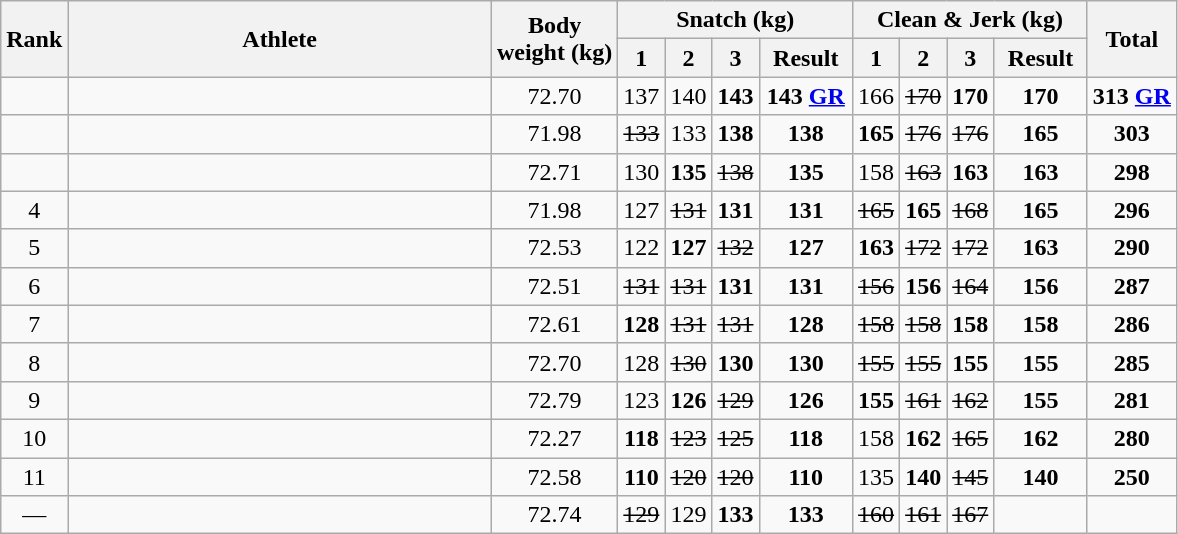<table class = "wikitable sortable" style="text-align:center;">
<tr>
<th rowspan=2>Rank</th>
<th rowspan=2 width=275>Athlete</th>
<th rowspan=2>Body<br>weight (kg)</th>
<th colspan=4>Snatch (kg)</th>
<th colspan=4>Clean & Jerk (kg)</th>
<th rowspan=2>Total</th>
</tr>
<tr>
<th class="unsortable">1</th>
<th class="unsortable">2</th>
<th class="unsortable">3</th>
<th width=55>Result</th>
<th class="unsortable">1</th>
<th class="unsortable">2</th>
<th class="unsortable">3</th>
<th width=55>Result</th>
</tr>
<tr>
<td></td>
<td align=left></td>
<td>72.70</td>
<td>137</td>
<td>140</td>
<td><strong>143</strong></td>
<td><strong>143 <a href='#'>GR</a></strong></td>
<td>166</td>
<td><s>170</s></td>
<td><strong>170</strong></td>
<td><strong>170</strong></td>
<td><strong>313 <a href='#'>GR</a></strong></td>
</tr>
<tr>
<td></td>
<td align=left></td>
<td>71.98</td>
<td><s>133</s></td>
<td>133</td>
<td><strong>138</strong></td>
<td><strong>138</strong></td>
<td><strong>165</strong></td>
<td><s>176</s></td>
<td><s>176</s></td>
<td><strong>165</strong></td>
<td><strong>303</strong></td>
</tr>
<tr>
<td></td>
<td align=left></td>
<td>72.71</td>
<td>130</td>
<td><strong>135</strong></td>
<td><s>138</s></td>
<td><strong>135</strong></td>
<td>158</td>
<td><s>163</s></td>
<td><strong>163</strong></td>
<td><strong>163</strong></td>
<td><strong>298</strong></td>
</tr>
<tr>
<td>4</td>
<td align=left></td>
<td>71.98</td>
<td>127</td>
<td><s>131</s></td>
<td><strong>131</strong></td>
<td><strong>131</strong></td>
<td><s>165</s></td>
<td><strong>165</strong></td>
<td><s>168</s></td>
<td><strong>165</strong></td>
<td><strong>296</strong></td>
</tr>
<tr>
<td>5</td>
<td align="left"></td>
<td>72.53</td>
<td>122</td>
<td><strong>127</strong></td>
<td><s>132</s></td>
<td><strong>127</strong></td>
<td><strong>163</strong></td>
<td><s>172</s></td>
<td><s>172</s></td>
<td><strong>163</strong></td>
<td><strong>290</strong></td>
</tr>
<tr>
<td>6</td>
<td align="left"></td>
<td>72.51</td>
<td><s>131</s></td>
<td><s>131</s></td>
<td><strong>131</strong></td>
<td><strong>131</strong></td>
<td><s>156</s></td>
<td><strong>156</strong></td>
<td><s>164</s></td>
<td><strong>156</strong></td>
<td><strong>287</strong></td>
</tr>
<tr>
<td>7</td>
<td align=left></td>
<td>72.61</td>
<td><strong>128</strong></td>
<td><s>131</s></td>
<td><s>131</s></td>
<td><strong>128</strong></td>
<td><s>158</s></td>
<td><s>158</s></td>
<td><strong>158</strong></td>
<td><strong>158</strong></td>
<td><strong>286</strong></td>
</tr>
<tr>
<td>8</td>
<td align=left></td>
<td>72.70</td>
<td>128</td>
<td><s>130</s></td>
<td><strong>130</strong></td>
<td><strong>130</strong></td>
<td><s>155</s></td>
<td><s>155</s></td>
<td><strong>155</strong></td>
<td><strong>155</strong></td>
<td><strong>285</strong></td>
</tr>
<tr>
<td>9</td>
<td align=left></td>
<td>72.79</td>
<td>123</td>
<td><strong>126</strong></td>
<td><s>129</s></td>
<td><strong>126</strong></td>
<td><strong>155</strong></td>
<td><s>161</s></td>
<td><s>162</s></td>
<td><strong>155</strong></td>
<td><strong>281</strong></td>
</tr>
<tr>
<td>10</td>
<td align=left></td>
<td>72.27</td>
<td><strong>118</strong></td>
<td><s>123</s></td>
<td><s>125</s></td>
<td><strong>118</strong></td>
<td>158</td>
<td><strong>162</strong></td>
<td><s>165</s></td>
<td><strong>162</strong></td>
<td><strong>280</strong></td>
</tr>
<tr>
<td>11</td>
<td align=left></td>
<td>72.58</td>
<td><strong>110</strong></td>
<td><s>120</s></td>
<td><s>120</s></td>
<td><strong>110</strong></td>
<td>135</td>
<td><strong>140</strong></td>
<td><s>145</s></td>
<td><strong>140</strong></td>
<td><strong>250</strong></td>
</tr>
<tr>
<td>―</td>
<td align="left"></td>
<td>72.74</td>
<td><s>129</s></td>
<td>129</td>
<td><strong>133</strong></td>
<td><strong>133</strong></td>
<td><s>160</s></td>
<td><s>161</s></td>
<td><s>167</s></td>
<td><strong></strong></td>
<td><strong></strong></td>
</tr>
</table>
